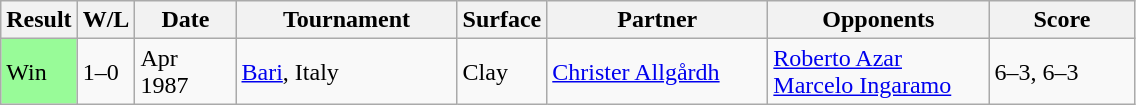<table class="sortable wikitable">
<tr>
<th style="width:40px">Result</th>
<th style="width:30px" class="unsortable">W/L</th>
<th style="width:60px">Date</th>
<th style="width:140px">Tournament</th>
<th style="width:50px">Surface</th>
<th style="width:140px">Partner</th>
<th style="width:140px">Opponents</th>
<th style="width:90px" class="unsortable">Score</th>
</tr>
<tr>
<td style="background:#98fb98;">Win</td>
<td>1–0</td>
<td>Apr 1987</td>
<td><a href='#'>Bari</a>, Italy</td>
<td>Clay</td>
<td> <a href='#'>Christer Allgårdh</a></td>
<td> <a href='#'>Roberto Azar</a><br> <a href='#'>Marcelo Ingaramo</a></td>
<td>6–3, 6–3</td>
</tr>
</table>
